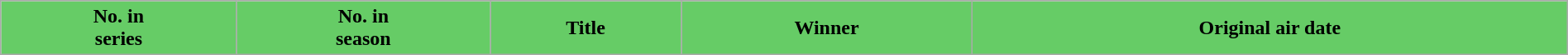<table class="wikitable plainrowheaders" style="width: 100%; margin-right: 0;">
<tr>
<th style="background: #6c6;">No. in<br>series</th>
<th style="background: #6c6;">No. in<br>season</th>
<th style="background: #6c6;">Title</th>
<th style="background: #6c6;">Winner</th>
<th style="background: #6c6;">Original air date<br>











</th>
</tr>
</table>
